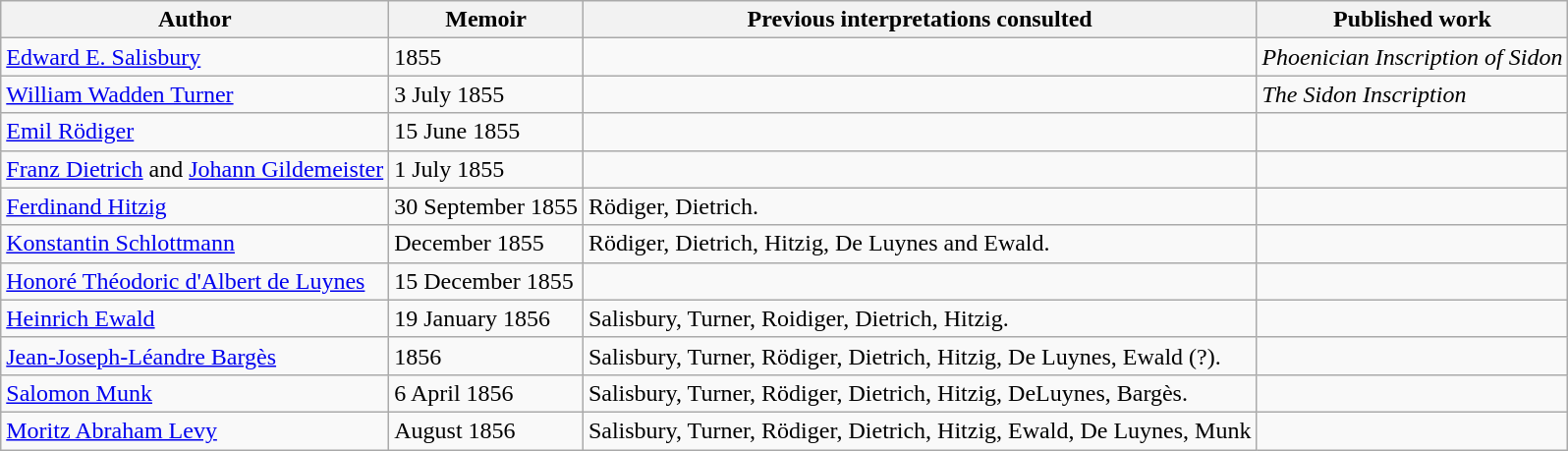<table class="wikitable">
<tr>
<th>Author</th>
<th>Memoir</th>
<th>Previous interpretations consulted</th>
<th>Published work</th>
</tr>
<tr>
<td><a href='#'>Edward E. Salisbury</a></td>
<td>1855</td>
<td></td>
<td><em>Phoenician Inscription of Sidon</em></td>
</tr>
<tr>
<td><a href='#'>William Wadden Turner</a></td>
<td>3 July 1855</td>
<td></td>
<td><em>The Sidon Inscription</em></td>
</tr>
<tr>
<td><a href='#'>Emil Rödiger</a></td>
<td>15 June 1855</td>
<td></td>
<td></td>
</tr>
<tr>
<td><a href='#'>Franz Dietrich</a> and <a href='#'>Johann Gildemeister</a></td>
<td>1 July 1855</td>
<td></td>
<td></td>
</tr>
<tr>
<td><a href='#'>Ferdinand Hitzig</a></td>
<td>30 September 1855</td>
<td>Rödiger, Dietrich.</td>
<td></td>
</tr>
<tr>
<td><a href='#'>Konstantin Schlottmann</a></td>
<td>December 1855</td>
<td>Rödiger, Dietrich, Hitzig, De Luynes and Ewald.</td>
<td></td>
</tr>
<tr>
<td><a href='#'>Honoré Théodoric d'Albert de Luynes</a></td>
<td>15 December 1855</td>
<td></td>
<td></td>
</tr>
<tr>
<td><a href='#'>Heinrich Ewald</a></td>
<td>19 January 1856</td>
<td>Salisbury, Turner, Roidiger, Dietrich, Hitzig.</td>
<td></td>
</tr>
<tr>
<td><a href='#'>Jean-Joseph-Léandre Bargès</a></td>
<td>1856</td>
<td>Salisbury, Turner, Rödiger, Dietrich, Hitzig, De Luynes, Ewald (?).</td>
<td></td>
</tr>
<tr>
<td><a href='#'>Salomon Munk</a></td>
<td>6 April 1856</td>
<td>Salisbury, Turner, Rödiger, Dietrich, Hitzig, DeLuynes, Bargès.</td>
<td></td>
</tr>
<tr>
<td><a href='#'>Moritz Abraham Levy</a></td>
<td>August 1856</td>
<td>Salisbury, Turner, Rödiger, Dietrich, Hitzig, Ewald, De Luynes, Munk</td>
<td></td>
</tr>
</table>
